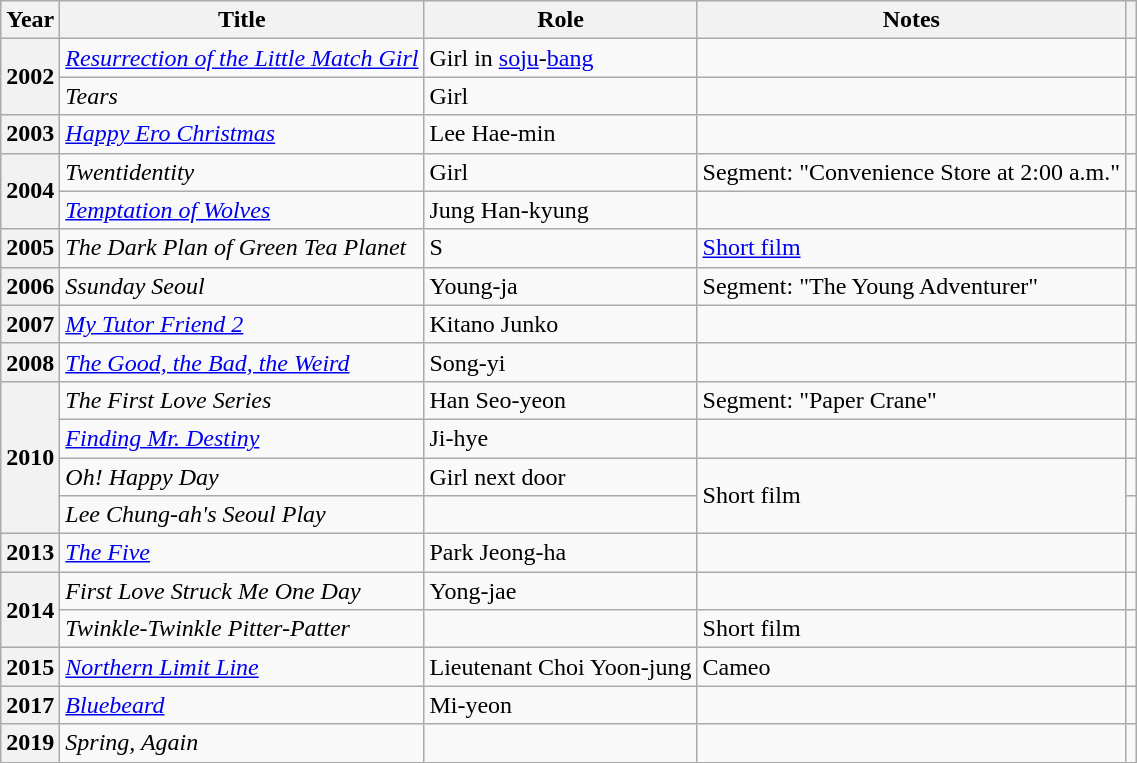<table class="wikitable plainrowheaders sortable">
<tr>
<th scope="col">Year</th>
<th scope="col">Title</th>
<th scope="col">Role</th>
<th scope="col">Notes</th>
<th scope="col" class="unsortable"></th>
</tr>
<tr>
<th scope="row" rowspan="2">2002</th>
<td><em><a href='#'>Resurrection of the Little Match Girl</a></em></td>
<td>Girl in <a href='#'>soju</a>-<a href='#'>bang</a></td>
<td></td>
<td style="text-align:center"></td>
</tr>
<tr>
<td><em>Tears</em></td>
<td>Girl</td>
<td></td>
<td style="text-align:center"></td>
</tr>
<tr>
<th scope="row">2003</th>
<td><em><a href='#'>Happy Ero Christmas</a></em></td>
<td>Lee Hae-min</td>
<td></td>
<td style="text-align:center"></td>
</tr>
<tr>
<th scope="row" rowspan="2">2004</th>
<td><em>Twentidentity</em></td>
<td>Girl</td>
<td>Segment: "Convenience Store at 2:00 a.m." </td>
<td style="text-align:center"></td>
</tr>
<tr>
<td><em><a href='#'>Temptation of Wolves</a></em></td>
<td>Jung Han-kyung</td>
<td></td>
<td style="text-align:center"></td>
</tr>
<tr>
<th scope="row">2005</th>
<td><em>The Dark Plan of Green Tea Planet</em></td>
<td>S</td>
<td><a href='#'>Short film</a></td>
<td style="text-align:center"></td>
</tr>
<tr>
<th scope="row">2006</th>
<td><em>Ssunday Seoul</em></td>
<td>Young-ja</td>
<td>Segment: "The Young Adventurer" </td>
<td style="text-align:center"></td>
</tr>
<tr>
<th scope="row">2007</th>
<td><em><a href='#'>My Tutor Friend 2</a></em></td>
<td>Kitano Junko</td>
<td></td>
<td style="text-align:center"></td>
</tr>
<tr>
<th scope="row">2008</th>
<td><em><a href='#'>The Good, the Bad, the Weird</a></em></td>
<td>Song-yi</td>
<td></td>
<td style="text-align:center"></td>
</tr>
<tr>
<th scope="row" rowspan="4">2010</th>
<td><em>The First Love Series</em></td>
<td>Han Seo-yeon</td>
<td>Segment: "Paper Crane"</td>
<td style="text-align:center"></td>
</tr>
<tr>
<td><em><a href='#'>Finding Mr. Destiny</a></em></td>
<td>Ji-hye</td>
<td></td>
<td style="text-align:center"></td>
</tr>
<tr>
<td><em>Oh! Happy Day</em></td>
<td>Girl next door</td>
<td rowspan="2">Short film</td>
<td style="text-align:center"></td>
</tr>
<tr>
<td><em>Lee Chung-ah's Seoul Play</em></td>
<td></td>
<td style="text-align:center"></td>
</tr>
<tr>
<th scope="row">2013</th>
<td><em><a href='#'>The Five</a></em></td>
<td>Park Jeong-ha</td>
<td></td>
<td style="text-align:center"></td>
</tr>
<tr>
<th scope="row" rowspan="2">2014</th>
<td><em>First Love Struck Me One Day</em></td>
<td>Yong-jae</td>
<td></td>
<td style="text-align:center"></td>
</tr>
<tr>
<td><em>Twinkle-Twinkle Pitter-Patter</em></td>
<td></td>
<td>Short film</td>
<td style="text-align:center"></td>
</tr>
<tr>
<th scope="row">2015</th>
<td><em><a href='#'>Northern Limit Line</a></em></td>
<td>Lieutenant Choi Yoon-jung</td>
<td>Cameo</td>
<td style="text-align:center"></td>
</tr>
<tr>
<th scope="row">2017</th>
<td><em><a href='#'>Bluebeard</a></em></td>
<td>Mi-yeon</td>
<td></td>
<td style="text-align:center"></td>
</tr>
<tr>
<th scope="row">2019</th>
<td><em>Spring, Again</em></td>
<td></td>
<td></td>
<td style="text-align:center"></td>
</tr>
</table>
